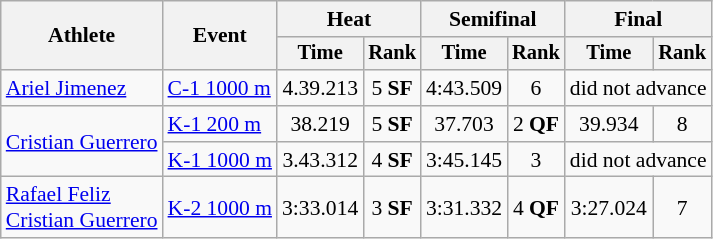<table class=wikitable style=font-size:90%;text-align:center>
<tr>
<th rowspan=2>Athlete</th>
<th rowspan=2>Event</th>
<th colspan=2>Heat</th>
<th colspan=2>Semifinal</th>
<th colspan=2>Final</th>
</tr>
<tr style=font-size:95%>
<th>Time</th>
<th>Rank</th>
<th>Time</th>
<th>Rank</th>
<th>Time</th>
<th>Rank</th>
</tr>
<tr>
<td align=left><a href='#'>Ariel Jimenez</a></td>
<td align=left><a href='#'>C-1 1000 m</a></td>
<td>4.39.213</td>
<td>5 <strong>SF</strong></td>
<td>4:43.509</td>
<td>6</td>
<td colspan=2>did not advance</td>
</tr>
<tr>
<td align=left rowspan=2><a href='#'>Cristian Guerrero</a></td>
<td align=left><a href='#'>K-1 200 m</a></td>
<td>38.219</td>
<td>5 <strong>SF</strong></td>
<td>37.703</td>
<td>2 <strong>QF</strong></td>
<td>39.934</td>
<td>8</td>
</tr>
<tr>
<td align=left><a href='#'>K-1 1000 m</a></td>
<td>3.43.312</td>
<td>4 <strong>SF</strong></td>
<td>3:45.145</td>
<td>3</td>
<td colspan=2>did not advance</td>
</tr>
<tr>
<td align=left><a href='#'>Rafael Feliz</a><br><a href='#'>Cristian Guerrero</a></td>
<td align=left><a href='#'>K-2 1000 m</a></td>
<td>3:33.014</td>
<td>3 <strong>SF</strong></td>
<td>3:31.332</td>
<td>4 <strong>QF</strong></td>
<td>3:27.024</td>
<td>7</td>
</tr>
</table>
